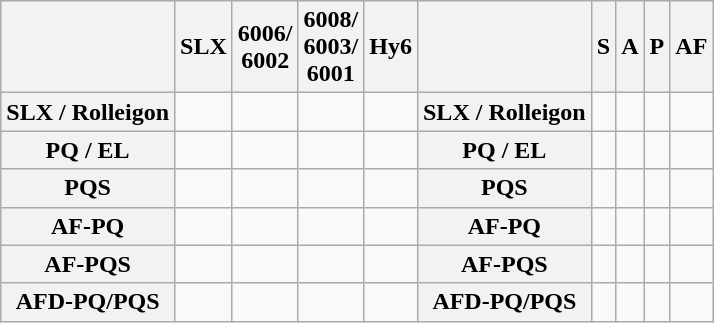<table class="wikitable" style="font-size:100%;text-align:center;">
<tr>
<th></th>
<th>SLX</th>
<th>6006/<br>6002</th>
<th>6008/<br>6003/<br>6001</th>
<th>Hy6</th>
<th></th>
<th>S</th>
<th>A</th>
<th>P</th>
<th>AF</th>
</tr>
<tr>
<th>SLX / Rolleigon</th>
<td></td>
<td></td>
<td></td>
<td></td>
<th>SLX / Rolleigon</th>
<td></td>
<td></td>
<td></td>
<td></td>
</tr>
<tr>
<th>PQ / EL</th>
<td></td>
<td></td>
<td></td>
<td></td>
<th>PQ / EL</th>
<td></td>
<td></td>
<td></td>
<td></td>
</tr>
<tr>
<th>PQS</th>
<td></td>
<td></td>
<td></td>
<td></td>
<th>PQS</th>
<td></td>
<td></td>
<td></td>
<td></td>
</tr>
<tr>
<th>AF-PQ</th>
<td></td>
<td></td>
<td></td>
<td></td>
<th>AF-PQ</th>
<td></td>
<td></td>
<td></td>
<td></td>
</tr>
<tr>
<th>AF-PQS</th>
<td></td>
<td></td>
<td></td>
<td></td>
<th>AF-PQS</th>
<td></td>
<td></td>
<td></td>
<td></td>
</tr>
<tr>
<th>AFD-PQ/PQS</th>
<td></td>
<td></td>
<td></td>
<td></td>
<th>AFD-PQ/PQS</th>
<td></td>
<td></td>
<td></td>
<td></td>
</tr>
</table>
